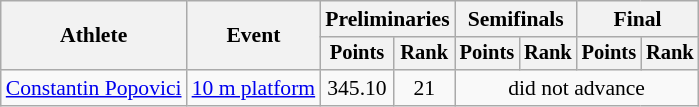<table class="wikitable" style="text-align:center; font-size:90%">
<tr>
<th rowspan="2">Athlete</th>
<th rowspan="2">Event</th>
<th colspan="2">Preliminaries</th>
<th colspan="2">Semifinals</th>
<th colspan="2">Final</th>
</tr>
<tr style="font-size:95%">
<th>Points</th>
<th>Rank</th>
<th>Points</th>
<th>Rank</th>
<th>Points</th>
<th>Rank</th>
</tr>
<tr>
<td align=left><a href='#'>Constantin Popovici</a></td>
<td align=left><a href='#'>10 m platform</a></td>
<td>345.10</td>
<td>21</td>
<td colspan=4>did not advance</td>
</tr>
</table>
